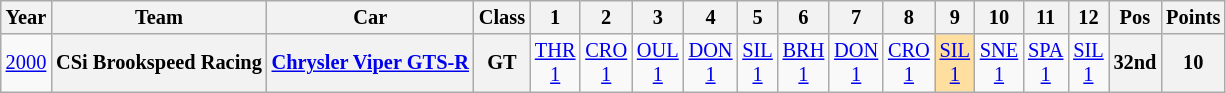<table class="wikitable" style="text-align:center; font-size:85%">
<tr>
<th>Year</th>
<th>Team</th>
<th>Car</th>
<th>Class</th>
<th>1</th>
<th>2</th>
<th>3</th>
<th>4</th>
<th>5</th>
<th>6</th>
<th>7</th>
<th>8</th>
<th>9</th>
<th>10</th>
<th>11</th>
<th>12</th>
<th>Pos</th>
<th>Points</th>
</tr>
<tr>
<td><a href='#'>2000</a></td>
<th>CSi Brookspeed Racing</th>
<th><a href='#'>Chrysler Viper GTS-R</a></th>
<th>GT</th>
<td><a href='#'>THR<br>1</a></td>
<td><a href='#'>CRO<br>1</a></td>
<td><a href='#'>OUL<br>1</a></td>
<td><a href='#'>DON<br>1</a></td>
<td><a href='#'>SIL<br>1</a></td>
<td><a href='#'>BRH<br>1</a></td>
<td><a href='#'>DON<br>1</a></td>
<td><a href='#'>CRO<br>1</a></td>
<td style="background:#FFDF9F;"><a href='#'>SIL<br>1</a><br></td>
<td><a href='#'>SNE<br>1</a></td>
<td><a href='#'>SPA<br>1</a></td>
<td><a href='#'>SIL<br>1</a></td>
<th>32nd</th>
<th>10</th>
</tr>
</table>
